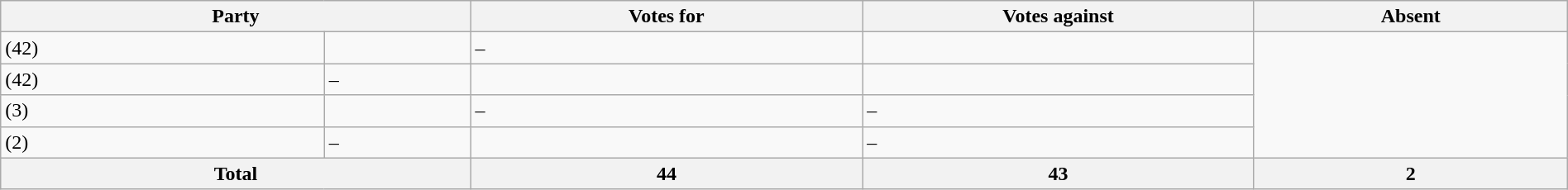<table class="wikitable" style="width:100%">
<tr>
<th style="width:30%;" colspan="2">Party</th>
<th style="width:25%;">Votes for</th>
<th style="width:25%;">Votes against</th>
<th style="width:25%;">Absent</th>
</tr>
<tr>
<td> (42)</td>
<td></td>
<td>–</td>
<td></td>
</tr>
<tr>
<td> (42)</td>
<td>–</td>
<td></td>
<td></td>
</tr>
<tr>
<td> (3)</td>
<td></td>
<td>–</td>
<td>–</td>
</tr>
<tr>
<td> (2)</td>
<td>–</td>
<td></td>
<td>–</td>
</tr>
<tr>
<th colspan=2>Total</th>
<th>44</th>
<th>43</th>
<th>2</th>
</tr>
</table>
